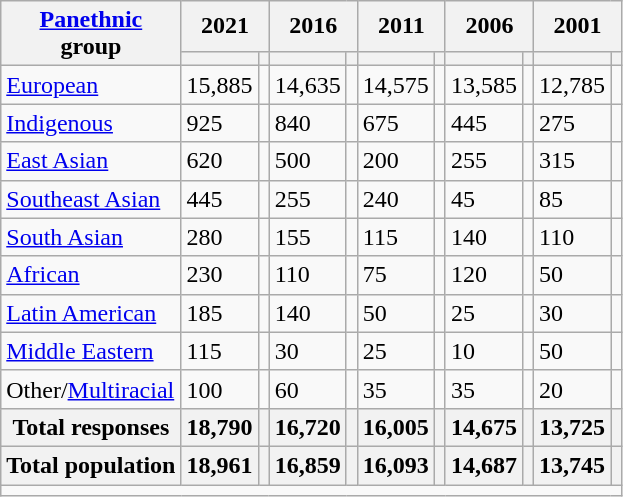<table class="wikitable collapsible sortable">
<tr>
<th rowspan="2"><a href='#'>Panethnic</a><br>group</th>
<th colspan="2">2021</th>
<th colspan="2">2016</th>
<th colspan="2">2011</th>
<th colspan="2">2006</th>
<th colspan="2">2001</th>
</tr>
<tr>
<th><a href='#'></a></th>
<th></th>
<th></th>
<th></th>
<th></th>
<th></th>
<th></th>
<th></th>
<th></th>
<th></th>
</tr>
<tr>
<td><a href='#'>European</a></td>
<td>15,885</td>
<td></td>
<td>14,635</td>
<td></td>
<td>14,575</td>
<td></td>
<td>13,585</td>
<td></td>
<td>12,785</td>
<td></td>
</tr>
<tr>
<td><a href='#'>Indigenous</a></td>
<td>925</td>
<td></td>
<td>840</td>
<td></td>
<td>675</td>
<td></td>
<td>445</td>
<td></td>
<td>275</td>
<td></td>
</tr>
<tr>
<td><a href='#'>East Asian</a></td>
<td>620</td>
<td></td>
<td>500</td>
<td></td>
<td>200</td>
<td></td>
<td>255</td>
<td></td>
<td>315</td>
<td></td>
</tr>
<tr>
<td><a href='#'>Southeast Asian</a></td>
<td>445</td>
<td></td>
<td>255</td>
<td></td>
<td>240</td>
<td></td>
<td>45</td>
<td></td>
<td>85</td>
<td></td>
</tr>
<tr>
<td><a href='#'>South Asian</a></td>
<td>280</td>
<td></td>
<td>155</td>
<td></td>
<td>115</td>
<td></td>
<td>140</td>
<td></td>
<td>110</td>
<td></td>
</tr>
<tr>
<td><a href='#'>African</a></td>
<td>230</td>
<td></td>
<td>110</td>
<td></td>
<td>75</td>
<td></td>
<td>120</td>
<td></td>
<td>50</td>
<td></td>
</tr>
<tr>
<td><a href='#'>Latin American</a></td>
<td>185</td>
<td></td>
<td>140</td>
<td></td>
<td>50</td>
<td></td>
<td>25</td>
<td></td>
<td>30</td>
<td></td>
</tr>
<tr>
<td><a href='#'>Middle Eastern</a></td>
<td>115</td>
<td></td>
<td>30</td>
<td></td>
<td>25</td>
<td></td>
<td>10</td>
<td></td>
<td>50</td>
<td></td>
</tr>
<tr>
<td>Other/<a href='#'>Multiracial</a></td>
<td>100</td>
<td></td>
<td>60</td>
<td></td>
<td>35</td>
<td></td>
<td>35</td>
<td></td>
<td>20</td>
<td></td>
</tr>
<tr>
<th>Total responses</th>
<th>18,790</th>
<th></th>
<th>16,720</th>
<th></th>
<th>16,005</th>
<th></th>
<th>14,675</th>
<th></th>
<th>13,725</th>
<th></th>
</tr>
<tr>
<th>Total population</th>
<th>18,961</th>
<th></th>
<th>16,859</th>
<th></th>
<th>16,093</th>
<th></th>
<th>14,687</th>
<th></th>
<th>13,745</th>
<th></th>
</tr>
<tr class="sortbottom">
<td colspan="15"></td>
</tr>
</table>
